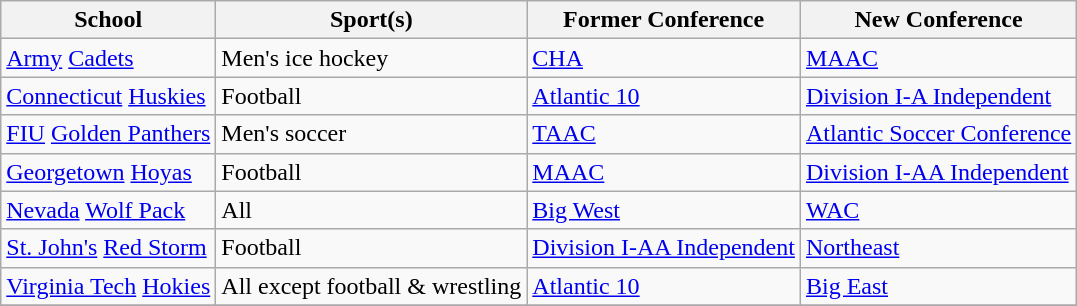<table class="wikitable sortable">
<tr>
<th>School</th>
<th>Sport(s)</th>
<th>Former Conference</th>
<th>New Conference</th>
</tr>
<tr>
<td><a href='#'>Army</a> <a href='#'>Cadets</a></td>
<td>Men's ice hockey</td>
<td><a href='#'>CHA</a></td>
<td><a href='#'>MAAC</a></td>
</tr>
<tr>
<td><a href='#'>Connecticut</a> <a href='#'>Huskies</a></td>
<td>Football</td>
<td><a href='#'>Atlantic 10</a></td>
<td><a href='#'>Division I-A Independent</a></td>
</tr>
<tr>
<td><a href='#'>FIU</a> <a href='#'>Golden Panthers</a></td>
<td>Men's soccer</td>
<td><a href='#'>TAAC</a></td>
<td><a href='#'>Atlantic Soccer Conference</a></td>
</tr>
<tr>
<td><a href='#'>Georgetown</a> <a href='#'>Hoyas</a></td>
<td>Football</td>
<td><a href='#'>MAAC</a></td>
<td><a href='#'>Division I-AA Independent</a></td>
</tr>
<tr>
<td><a href='#'>Nevada</a> <a href='#'>Wolf Pack</a></td>
<td>All</td>
<td><a href='#'>Big West</a></td>
<td><a href='#'>WAC</a></td>
</tr>
<tr>
<td><a href='#'>St. John's</a> <a href='#'>Red Storm</a></td>
<td>Football</td>
<td><a href='#'>Division I-AA Independent</a></td>
<td><a href='#'>Northeast</a></td>
</tr>
<tr>
<td><a href='#'>Virginia Tech</a> <a href='#'>Hokies</a></td>
<td>All except football & wrestling</td>
<td><a href='#'>Atlantic 10</a></td>
<td><a href='#'>Big East</a></td>
</tr>
<tr>
</tr>
</table>
